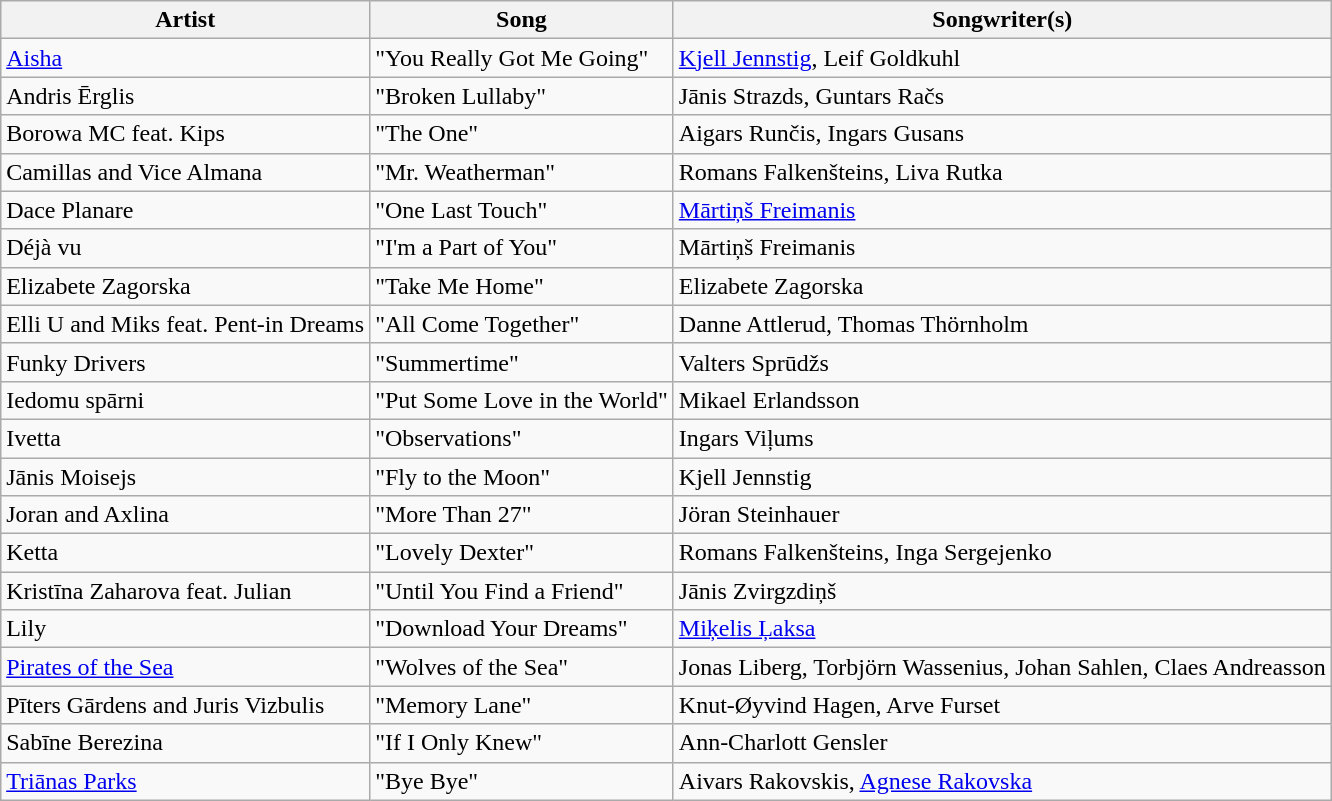<table class="sortable wikitable" style="margin: 1em auto 1em auto">
<tr>
<th>Artist</th>
<th>Song</th>
<th>Songwriter(s)</th>
</tr>
<tr>
<td><a href='#'>Aisha</a></td>
<td>"You Really Got Me Going"</td>
<td><a href='#'>Kjell Jennstig</a>, Leif Goldkuhl</td>
</tr>
<tr>
<td>Andris Ērglis</td>
<td>"Broken Lullaby"</td>
<td>Jānis Strazds, Guntars Račs</td>
</tr>
<tr>
<td>Borowa MC feat. Kips</td>
<td>"The One"</td>
<td>Aigars Runčis, Ingars Gusans</td>
</tr>
<tr>
<td>Camillas and Vice Almana</td>
<td>"Mr. Weatherman"</td>
<td>Romans Falkenšteins, Liva Rutka</td>
</tr>
<tr>
<td>Dace Planare</td>
<td>"One Last Touch"</td>
<td><a href='#'>Mārtiņš Freimanis</a></td>
</tr>
<tr>
<td>Déjà vu</td>
<td>"I'm a Part of You"</td>
<td>Mārtiņš Freimanis</td>
</tr>
<tr>
<td>Elizabete Zagorska</td>
<td>"Take Me Home"</td>
<td>Elizabete Zagorska</td>
</tr>
<tr>
<td>Elli U and Miks feat. Pent-in Dreams</td>
<td>"All Come Together"</td>
<td>Danne Attlerud, Thomas Thörnholm</td>
</tr>
<tr>
<td>Funky Drivers</td>
<td>"Summertime"</td>
<td>Valters Sprūdžs</td>
</tr>
<tr>
<td>Iedomu spārni</td>
<td>"Put Some Love in the World"</td>
<td>Mikael Erlandsson</td>
</tr>
<tr>
<td>Ivetta</td>
<td>"Observations"</td>
<td>Ingars Viļums</td>
</tr>
<tr>
<td>Jānis Moisejs</td>
<td>"Fly to the Moon"</td>
<td>Kjell Jennstig</td>
</tr>
<tr>
<td>Joran and Axlina</td>
<td>"More Than 27"</td>
<td>Jöran Steinhauer</td>
</tr>
<tr>
<td>Ketta</td>
<td>"Lovely Dexter"</td>
<td>Romans Falkenšteins, Inga Sergejenko</td>
</tr>
<tr>
<td>Kristīna Zaharova feat. Julian</td>
<td>"Until You Find a Friend"</td>
<td>Jānis Zvirgzdiņš</td>
</tr>
<tr>
<td>Lily</td>
<td>"Download Your Dreams"</td>
<td><a href='#'>Miķelis Ļaksa</a></td>
</tr>
<tr>
<td><a href='#'>Pirates of the Sea</a></td>
<td>"Wolves of the Sea"</td>
<td>Jonas Liberg, Torbjörn Wassenius, Johan Sahlen, Claes Andreasson</td>
</tr>
<tr>
<td>Pīters Gārdens and Juris Vizbulis</td>
<td>"Memory Lane"</td>
<td>Knut-Øyvind Hagen, Arve Furset</td>
</tr>
<tr>
<td>Sabīne Berezina</td>
<td>"If I Only Knew"</td>
<td>Ann-Charlott Gensler</td>
</tr>
<tr>
<td><a href='#'>Triānas Parks</a></td>
<td>"Bye Bye"</td>
<td>Aivars Rakovskis, <a href='#'>Agnese Rakovska</a></td>
</tr>
</table>
